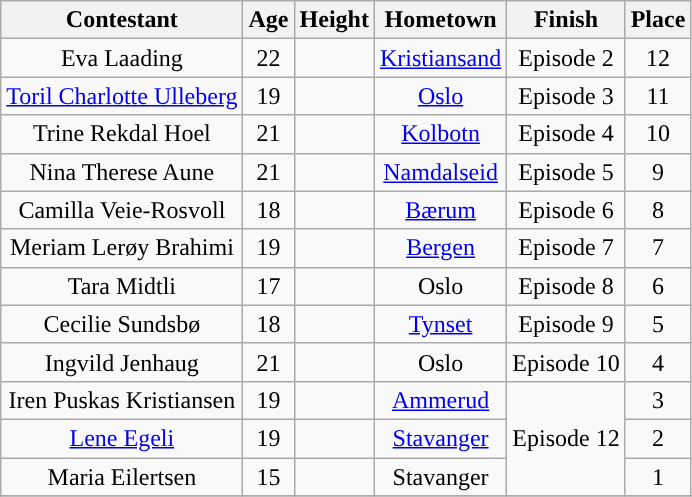<table class="wikitable sortable" style="text-align:center;">
<tr>
<th>Contestant</th>
<th>Age</th>
<th>Height</th>
<th>Hometown</th>
<th>Finish</th>
<th>Place</th>
</tr>
<tr>
<td>Eva Laading</td>
<td>22</td>
<td></td>
<td><a href='#'>Kristiansand</a></td>
<td>Episode 2</td>
<td>12</td>
</tr>
<tr>
<td><a href='#'>Toril Charlotte Ulleberg</a></td>
<td>19</td>
<td></td>
<td><a href='#'>Oslo</a></td>
<td>Episode 3</td>
<td>11</td>
</tr>
<tr>
<td>Trine Rekdal Hoel</td>
<td>21</td>
<td></td>
<td><a href='#'>Kolbotn</a></td>
<td>Episode 4</td>
<td>10</td>
</tr>
<tr>
<td>Nina Therese Aune</td>
<td>21</td>
<td></td>
<td><a href='#'>Namdalseid</a></td>
<td>Episode 5</td>
<td>9</td>
</tr>
<tr>
<td>Camilla Veie-Rosvoll</td>
<td>18</td>
<td></td>
<td><a href='#'>Bærum</a></td>
<td>Episode 6</td>
<td>8</td>
</tr>
<tr>
<td>Meriam Lerøy Brahimi</td>
<td>19</td>
<td></td>
<td><a href='#'>Bergen</a></td>
<td>Episode 7</td>
<td>7</td>
</tr>
<tr>
<td>Tara Midtli</td>
<td>17</td>
<td></td>
<td>Oslo</td>
<td>Episode 8</td>
<td>6</td>
</tr>
<tr>
<td>Cecilie Sundsbø</td>
<td>18</td>
<td></td>
<td><a href='#'>Tynset</a></td>
<td>Episode 9</td>
<td>5</td>
</tr>
<tr>
<td>Ingvild Jenhaug</td>
<td>21</td>
<td></td>
<td>Oslo</td>
<td>Episode 10</td>
<td>4</td>
</tr>
<tr>
<td>Iren Puskas Kristiansen</td>
<td>19</td>
<td></td>
<td><a href='#'>Ammerud</a></td>
<td rowspan="3">Episode 12</td>
<td>3</td>
</tr>
<tr>
<td><a href='#'>Lene Egeli</a></td>
<td>19</td>
<td></td>
<td><a href='#'>Stavanger</a></td>
<td>2</td>
</tr>
<tr>
<td>Maria Eilertsen</td>
<td>15</td>
<td></td>
<td>Stavanger</td>
<td>1</td>
</tr>
<tr>
</tr>
</table>
